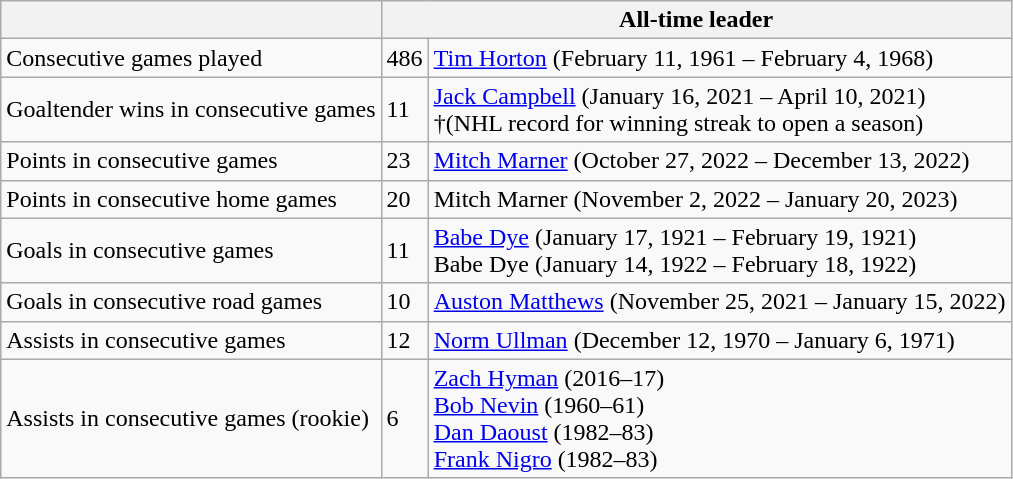<table class="wikitable">
<tr>
<th></th>
<th colspan="2">All-time leader</th>
</tr>
<tr>
<td>Consecutive games played</td>
<td>486</td>
<td><a href='#'>Tim Horton</a> (February 11, 1961 – February 4, 1968)</td>
</tr>
<tr>
<td>Goaltender wins in consecutive games</td>
<td>11</td>
<td><a href='#'>Jack Campbell</a> (January 16, 2021 – April 10, 2021)<br>†(NHL record for winning streak to open a season)</td>
</tr>
<tr>
<td>Points in consecutive games</td>
<td>23</td>
<td><a href='#'>Mitch Marner</a> (October 27, 2022 – December 13, 2022)</td>
</tr>
<tr>
<td>Points in consecutive home games</td>
<td>20</td>
<td>Mitch Marner (November 2, 2022 – January 20, 2023)</td>
</tr>
<tr>
<td>Goals in consecutive games</td>
<td>11</td>
<td><a href='#'>Babe Dye</a> (January 17, 1921 – February 19, 1921)<br>Babe Dye (January 14, 1922 – February 18, 1922)</td>
</tr>
<tr>
<td>Goals in consecutive road games</td>
<td>10</td>
<td><a href='#'>Auston Matthews</a> (November 25, 2021 – January 15, 2022)</td>
</tr>
<tr>
<td>Assists in consecutive games</td>
<td>12</td>
<td><a href='#'>Norm Ullman</a> (December 12, 1970 – January 6, 1971)</td>
</tr>
<tr>
<td>Assists in consecutive games (rookie)</td>
<td>6</td>
<td><a href='#'>Zach Hyman</a> (2016–17)<br><a href='#'>Bob Nevin</a> (1960–61)<br><a href='#'>Dan Daoust</a> (1982–83)<br><a href='#'>Frank Nigro</a> (1982–83)</td>
</tr>
</table>
